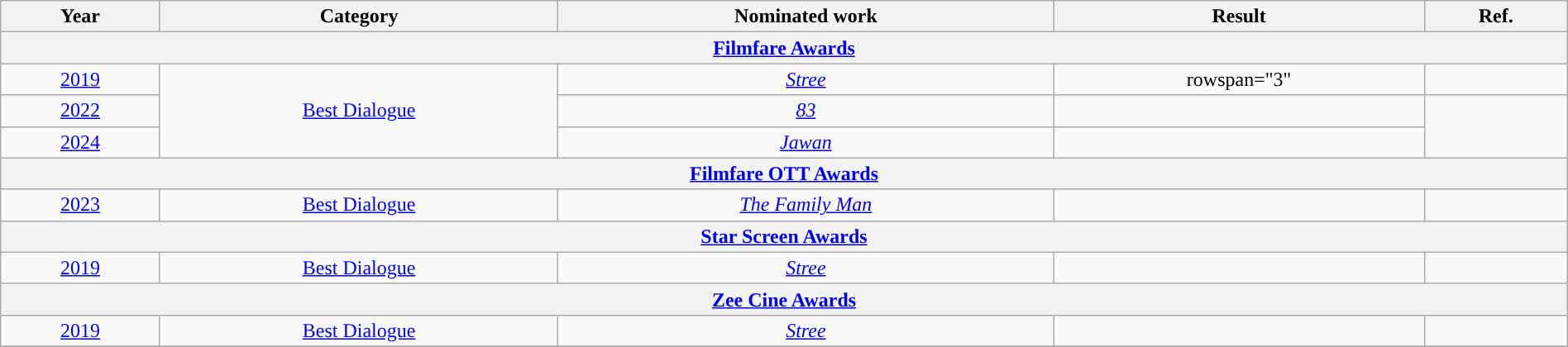<table class="wikitable sortable" style="width: 100%; text-align: center;">
<tr>
<th scope="col">Year</th>
<th scope="col">Category</th>
<th scope="col">Nominated work</th>
<th scope="col">Result</th>
<th scope="col">Ref.</th>
</tr>
<tr>
<th colspan="6" style="background:FFC1CC;"><a href='#'>Filmfare Awards</a></th>
</tr>
<tr>
<td rowspan="1"><a href='#'>2019</a></td>
<td rowspan="3"><a href='#'>Best Dialogue</a></td>
<td rowspan="1"><em><a href='#'>Stree</a></em></td>
<td>rowspan="3" </td>
<td></td>
</tr>
<tr>
<td rowspan="1"><a href='#'>2022</a></td>
<td rowspan="1"><em><a href='#'>83</a></em></td>
<td></td>
</tr>
<tr>
<td rowspan="1"><a href='#'>2024</a></td>
<td rowspan="1"><em><a href='#'>Jawan</a></em></td>
<td></td>
</tr>
<tr>
<th colspan="6" style="background:FFC1CC;"><a href='#'>Filmfare OTT Awards</a></th>
</tr>
<tr>
<td rowspan="1"><a href='#'>2023</a></td>
<td><a href='#'>Best Dialogue</a></td>
<td rowspan="1"><em><a href='#'>The Family Man</a></em></td>
<td></td>
<td></td>
</tr>
<tr>
<th colspan="6" style="background:FFC1CC;"><a href='#'>Star Screen Awards</a></th>
</tr>
<tr>
<td rowspan="1"><a href='#'>2019</a></td>
<td><a href='#'>Best Dialogue</a></td>
<td rowspan="1"><em><a href='#'>Stree</a></em></td>
<td></td>
<td></td>
</tr>
<tr>
<th colspan="6" style="background:FFC1CC;"><a href='#'>Zee Cine Awards</a></th>
</tr>
<tr>
<td rowspan="1"><a href='#'>2019</a></td>
<td><a href='#'>Best Dialogue</a></td>
<td rowspan="1"><em><a href='#'>Stree</a></em></td>
<td></td>
<td></td>
</tr>
<tr>
</tr>
</table>
